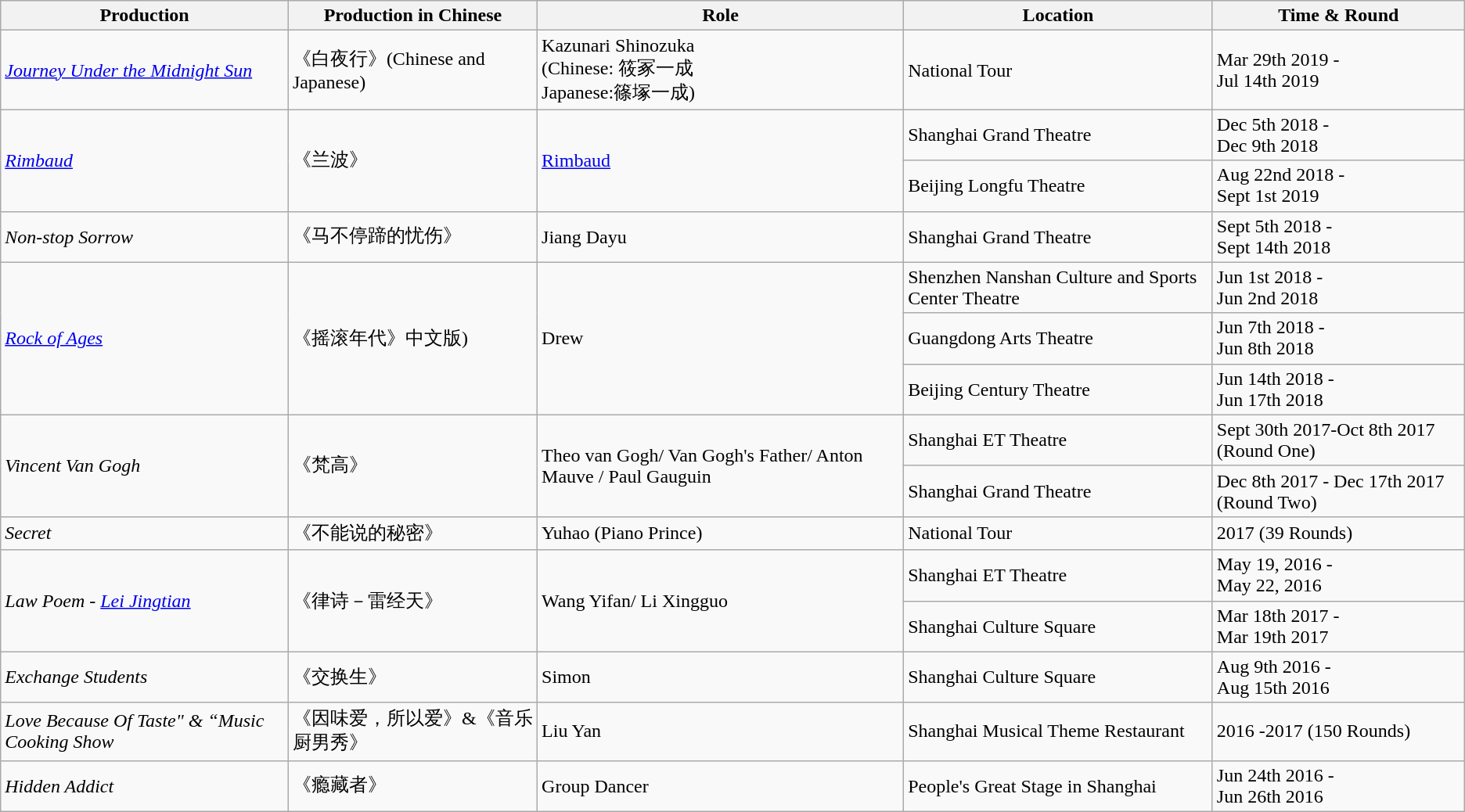<table class="wikitable">
<tr>
<th>Production</th>
<th>Production in Chinese</th>
<th>Role</th>
<th>Location</th>
<th>Time & Round</th>
</tr>
<tr>
<td><em><a href='#'>Journey Under the Midnight Sun</a></em></td>
<td>《白夜行》(Chinese and Japanese)</td>
<td>Kazunari Shinozuka<br>(Chinese: 筱冢一成<br>Japanese:篠塚一成)</td>
<td>National Tour</td>
<td>Mar 29th 2019 -<br>Jul 14th 2019</td>
</tr>
<tr>
<td rowspan="2"><a href='#'><em>Rimbaud</em></a></td>
<td rowspan="2">《兰波》</td>
<td rowspan="2"><a href='#'>Rimbaud</a></td>
<td>Shanghai Grand Theatre</td>
<td>Dec 5th 2018 -<br>Dec 9th 2018</td>
</tr>
<tr>
<td>Beijing Longfu Theatre</td>
<td>Aug 22nd 2018 -<br>Sept 1st 2019</td>
</tr>
<tr>
<td><em>Non-stop Sorrow</em></td>
<td>《马不停蹄的忧伤》</td>
<td>Jiang Dayu</td>
<td>Shanghai Grand Theatre</td>
<td>Sept 5th 2018 -<br>Sept 14th 2018</td>
</tr>
<tr>
<td rowspan="3"><em><a href='#'>Rock of Ages</a></em></td>
<td rowspan="3">《摇滚年代》中文版)</td>
<td rowspan="3">Drew</td>
<td>Shenzhen Nanshan Culture and Sports Center Theatre</td>
<td>Jun 1st 2018 -<br>Jun 2nd 2018</td>
</tr>
<tr>
<td>Guangdong Arts Theatre</td>
<td>Jun 7th 2018 -<br>Jun 8th 2018</td>
</tr>
<tr>
<td>Beijing Century Theatre</td>
<td>Jun 14th 2018 -<br>Jun 17th 2018</td>
</tr>
<tr>
<td rowspan="2"><em>Vincent Van Gogh</em></td>
<td rowspan="2">《梵高》</td>
<td rowspan="2">Theo van Gogh/ Van Gogh's Father/ Anton Mauve / Paul Gauguin</td>
<td>Shanghai ET Theatre</td>
<td>Sept 30th 2017-Oct 8th 2017 (Round One)</td>
</tr>
<tr>
<td>Shanghai Grand Theatre</td>
<td>Dec 8th 2017 - Dec 17th 2017 (Round Two)</td>
</tr>
<tr>
<td><em>Secret</em></td>
<td>《不能说的秘密》</td>
<td>Yuhao (Piano Prince)</td>
<td>National Tour</td>
<td>2017 (39 Rounds)</td>
</tr>
<tr>
<td rowspan="2"><em>Law Poem - <a href='#'>Lei Jingtian</a></em></td>
<td rowspan="2">《律诗－雷经天》</td>
<td rowspan="2">Wang Yifan/ Li Xingguo</td>
<td>Shanghai ET Theatre</td>
<td>May 19, 2016 -<br>May 22, 2016</td>
</tr>
<tr>
<td>Shanghai Culture Square</td>
<td>Mar 18th 2017 -<br>Mar 19th 2017</td>
</tr>
<tr>
<td><em>Exchange Students</em></td>
<td>《交换生》</td>
<td>Simon</td>
<td>Shanghai Culture Square</td>
<td>Aug 9th 2016 -<br>Aug 15th 2016</td>
</tr>
<tr>
<td><em>Love Because Of Taste" & “Music Cooking Show</em></td>
<td>《因味爱，所以爱》&《音乐厨男秀》</td>
<td>Liu Yan</td>
<td>Shanghai Musical Theme Restaurant</td>
<td>2016 -2017 (150 Rounds)</td>
</tr>
<tr>
<td><em>Hidden Addict</em></td>
<td>《瘾藏者》</td>
<td>Group Dancer</td>
<td>People's Great Stage in Shanghai</td>
<td>Jun 24th 2016 -<br>Jun 26th 2016</td>
</tr>
</table>
